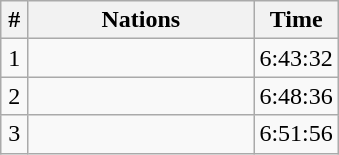<table class="wikitable" style="text-align:center;">
<tr>
<th width=8%>#</th>
<th width=67%>Nations</th>
<th width=25%>Time</th>
</tr>
<tr>
<td>1</td>
<td align="left"></td>
<td>6:43:32</td>
</tr>
<tr>
<td>2</td>
<td align="left"></td>
<td>6:48:36</td>
</tr>
<tr>
<td>3</td>
<td align="left"></td>
<td>6:51:56</td>
</tr>
</table>
